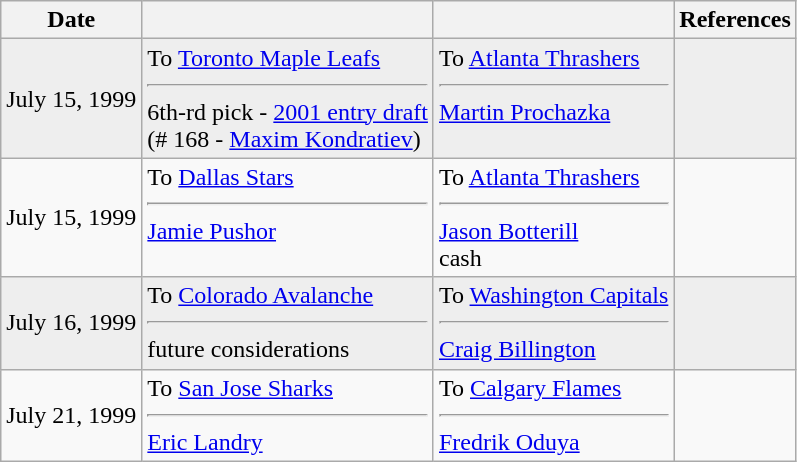<table class="wikitable">
<tr>
<th>Date</th>
<th></th>
<th></th>
<th>References</th>
</tr>
<tr bgcolor="#eeeeee">
<td>July 15, 1999</td>
<td valign="top">To <a href='#'>Toronto Maple Leafs</a><hr>6th-rd pick - <a href='#'>2001 entry draft</a><br>(# 168 - <a href='#'>Maxim Kondratiev</a>)</td>
<td valign="top">To <a href='#'>Atlanta Thrashers</a><hr><a href='#'>Martin Prochazka</a></td>
<td></td>
</tr>
<tr>
<td>July 15, 1999</td>
<td valign="top">To <a href='#'>Dallas Stars</a><hr><a href='#'>Jamie Pushor</a></td>
<td valign="top">To <a href='#'>Atlanta Thrashers</a><hr><a href='#'>Jason Botterill</a><br>cash</td>
<td></td>
</tr>
<tr bgcolor="#eeeeee">
<td>July 16, 1999</td>
<td valign="top">To <a href='#'>Colorado Avalanche</a><hr>future considerations</td>
<td valign="top">To <a href='#'>Washington Capitals</a><hr><a href='#'>Craig Billington</a></td>
<td></td>
</tr>
<tr>
<td>July 21, 1999</td>
<td valign="top">To <a href='#'>San Jose Sharks</a><hr><a href='#'>Eric Landry</a></td>
<td valign="top">To <a href='#'>Calgary Flames</a><hr><a href='#'>Fredrik Oduya</a></td>
<td></td>
</tr>
</table>
